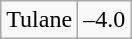<table class="wikitable" style="border: none;">
<tr align="center">
</tr>
<tr align="center">
<td>Tulane</td>
<td>–4.0</td>
</tr>
</table>
